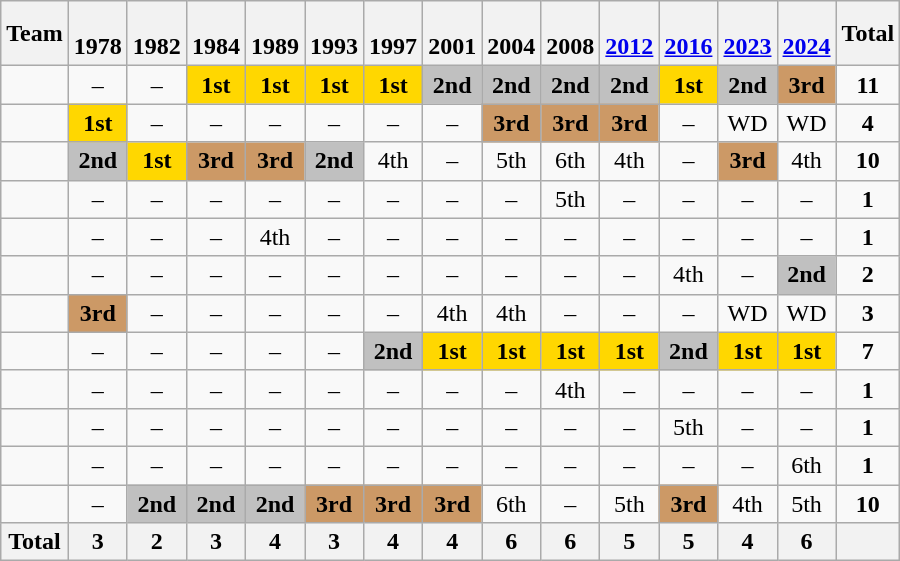<table class=wikitable style="text-align:center">
<tr>
<th>Team</th>
<th><br>1978</th>
<th><br>1982</th>
<th><br>1984</th>
<th><br>1989</th>
<th><br>1993</th>
<th><br>1997</th>
<th><br>2001</th>
<th><br>2004</th>
<th><br>2008</th>
<th><br><a href='#'>2012</a></th>
<th><br><a href='#'>2016</a></th>
<th><br><a href='#'>2023</a></th>
<th><br><a href='#'>2024</a></th>
<th>Total</th>
</tr>
<tr>
<td align=left></td>
<td>–</td>
<td>–</td>
<td bgcolor=gold><strong>1st</strong></td>
<td bgcolor=gold><strong>1st</strong></td>
<td bgcolor=gold><strong>1st</strong></td>
<td bgcolor=gold><strong>1st</strong></td>
<td bgcolor=silver><strong>2nd</strong></td>
<td bgcolor=silver><strong>2nd</strong></td>
<td bgcolor=silver><strong>2nd</strong></td>
<td bgcolor=silver><strong>2nd</strong></td>
<td bgcolor=gold><strong>1st</strong></td>
<td bgcolor=silver><strong>2nd</strong></td>
<td bgcolor=cc9966><strong>3rd</strong></td>
<td><strong>11</strong></td>
</tr>
<tr>
<td align=left></td>
<td bgcolor=gold><strong>1st</strong></td>
<td>–</td>
<td>–</td>
<td>–</td>
<td>–</td>
<td>–</td>
<td>–</td>
<td bgcolor=cc9966><strong>3rd</strong></td>
<td bgcolor=cc9966><strong>3rd</strong></td>
<td bgcolor=cc9966><strong>3rd</strong></td>
<td>–</td>
<td>WD</td>
<td>WD</td>
<td><strong>4</strong></td>
</tr>
<tr>
<td align=left></td>
<td bgcolor=silver><strong>2nd</strong></td>
<td bgcolor=gold><strong>1st</strong></td>
<td bgcolor=cc9966><strong>3rd</strong></td>
<td bgcolor=cc9966><strong>3rd</strong></td>
<td bgcolor=silver><strong>2nd</strong></td>
<td>4th</td>
<td>–</td>
<td>5th</td>
<td>6th</td>
<td>4th</td>
<td>–</td>
<td bgcolor=cc9966><strong>3rd</strong></td>
<td>4th</td>
<td><strong>10</strong></td>
</tr>
<tr>
<td align=left></td>
<td>–</td>
<td>–</td>
<td>–</td>
<td>–</td>
<td>–</td>
<td>–</td>
<td>–</td>
<td>–</td>
<td>5th</td>
<td>–</td>
<td>–</td>
<td>–</td>
<td>–</td>
<td><strong>1</strong></td>
</tr>
<tr>
<td align=left></td>
<td>–</td>
<td>–</td>
<td>–</td>
<td>4th</td>
<td>–</td>
<td>–</td>
<td>–</td>
<td>–</td>
<td>–</td>
<td>–</td>
<td>–</td>
<td>–</td>
<td>–</td>
<td><strong>1</strong></td>
</tr>
<tr>
<td align=left></td>
<td>–</td>
<td>–</td>
<td>–</td>
<td>–</td>
<td>–</td>
<td>–</td>
<td>–</td>
<td>–</td>
<td>–</td>
<td>–</td>
<td>4th</td>
<td>–</td>
<td bgcolor=silver><strong>2nd</strong></td>
<td><strong>2</strong></td>
</tr>
<tr>
<td align=left></td>
<td bgcolor=cc9966><strong>3rd</strong></td>
<td>–</td>
<td>–</td>
<td>–</td>
<td>–</td>
<td>–</td>
<td>4th</td>
<td>4th</td>
<td>–</td>
<td>–</td>
<td>–</td>
<td>WD</td>
<td>WD</td>
<td><strong>3</strong></td>
</tr>
<tr>
<td align=left></td>
<td>–</td>
<td>–</td>
<td>–</td>
<td>–</td>
<td>–</td>
<td bgcolor=silver><strong>2nd</strong></td>
<td bgcolor=gold><strong>1st</strong></td>
<td bgcolor=gold><strong>1st</strong></td>
<td bgcolor=gold><strong>1st</strong></td>
<td bgcolor=gold><strong>1st</strong></td>
<td bgcolor=silver><strong>2nd</strong></td>
<td bgcolor=gold><strong>1st</strong></td>
<td bgcolor=gold><strong>1st</strong></td>
<td><strong>7</strong></td>
</tr>
<tr>
<td align=left></td>
<td>–</td>
<td>–</td>
<td>–</td>
<td>–</td>
<td>–</td>
<td>–</td>
<td>–</td>
<td>–</td>
<td>4th</td>
<td>–</td>
<td>–</td>
<td>–</td>
<td>–</td>
<td><strong>1</strong></td>
</tr>
<tr>
<td align=left></td>
<td>–</td>
<td>–</td>
<td>–</td>
<td>–</td>
<td>–</td>
<td>–</td>
<td>–</td>
<td>–</td>
<td>–</td>
<td>–</td>
<td>5th</td>
<td>–</td>
<td>–</td>
<td><strong>1</strong></td>
</tr>
<tr>
<td align=left></td>
<td>–</td>
<td>–</td>
<td>–</td>
<td>–</td>
<td>–</td>
<td>–</td>
<td>–</td>
<td>–</td>
<td>–</td>
<td>–</td>
<td>–</td>
<td>–</td>
<td>6th</td>
<td><strong>1</strong></td>
</tr>
<tr>
<td align=left></td>
<td>–</td>
<td bgcolor=silver><strong>2nd</strong></td>
<td bgcolor=silver><strong>2nd</strong></td>
<td bgcolor=silver><strong>2nd</strong></td>
<td bgcolor=cc9966><strong>3rd</strong></td>
<td bgcolor=cc9966><strong>3rd</strong></td>
<td bgcolor=cc9966><strong>3rd</strong></td>
<td>6th</td>
<td>–</td>
<td>5th</td>
<td bgcolor=cc9966><strong>3rd</strong></td>
<td>4th</td>
<td>5th</td>
<td><strong>10</strong></td>
</tr>
<tr>
<th>Total</th>
<th>3</th>
<th>2</th>
<th>3</th>
<th>4</th>
<th>3</th>
<th>4</th>
<th>4</th>
<th>6</th>
<th>6</th>
<th>5</th>
<th>5</th>
<th>4</th>
<th>6</th>
<th></th>
</tr>
</table>
